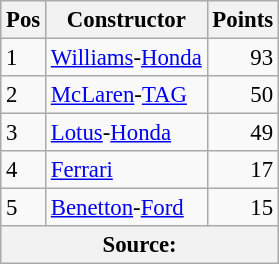<table class="wikitable" style="font-size: 95%;">
<tr>
<th>Pos</th>
<th>Constructor</th>
<th>Points</th>
</tr>
<tr>
<td>1</td>
<td> <a href='#'>Williams</a>-<a href='#'>Honda</a></td>
<td align="right">93</td>
</tr>
<tr>
<td>2</td>
<td> <a href='#'>McLaren</a>-<a href='#'>TAG</a></td>
<td align="right">50</td>
</tr>
<tr>
<td>3</td>
<td> <a href='#'>Lotus</a>-<a href='#'>Honda</a></td>
<td align="right">49</td>
</tr>
<tr>
<td>4</td>
<td> <a href='#'>Ferrari</a></td>
<td align="right">17</td>
</tr>
<tr>
<td>5</td>
<td> <a href='#'>Benetton</a>-<a href='#'>Ford</a></td>
<td align="right">15</td>
</tr>
<tr>
<th colspan=4>Source: </th>
</tr>
</table>
